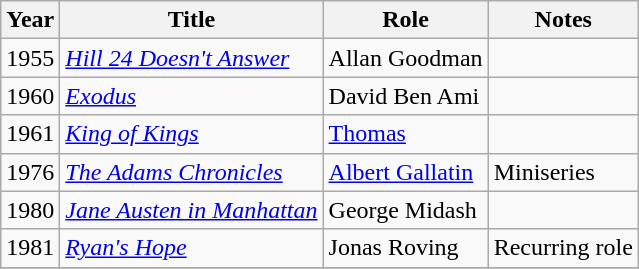<table class = "wikitable">
<tr>
<th>Year</th>
<th>Title</th>
<th>Role</th>
<th>Notes</th>
</tr>
<tr>
<td>1955</td>
<td><em><a href='#'>Hill 24 Doesn't Answer</a></em></td>
<td>Allan Goodman</td>
<td></td>
</tr>
<tr>
<td>1960</td>
<td><em><a href='#'>Exodus</a></em></td>
<td>David Ben Ami</td>
<td></td>
</tr>
<tr>
<td>1961</td>
<td><em><a href='#'>King of Kings</a></em></td>
<td><a href='#'>Thomas</a></td>
<td></td>
</tr>
<tr>
<td>1976</td>
<td><em><a href='#'>The Adams Chronicles</a></em></td>
<td><a href='#'>Albert Gallatin</a></td>
<td>Miniseries</td>
</tr>
<tr>
<td>1980</td>
<td><em><a href='#'>Jane Austen in Manhattan</a></em></td>
<td>George Midash</td>
<td></td>
</tr>
<tr>
<td>1981</td>
<td><em><a href='#'>Ryan's Hope</a></em></td>
<td>Jonas Roving</td>
<td>Recurring role</td>
</tr>
<tr>
</tr>
</table>
